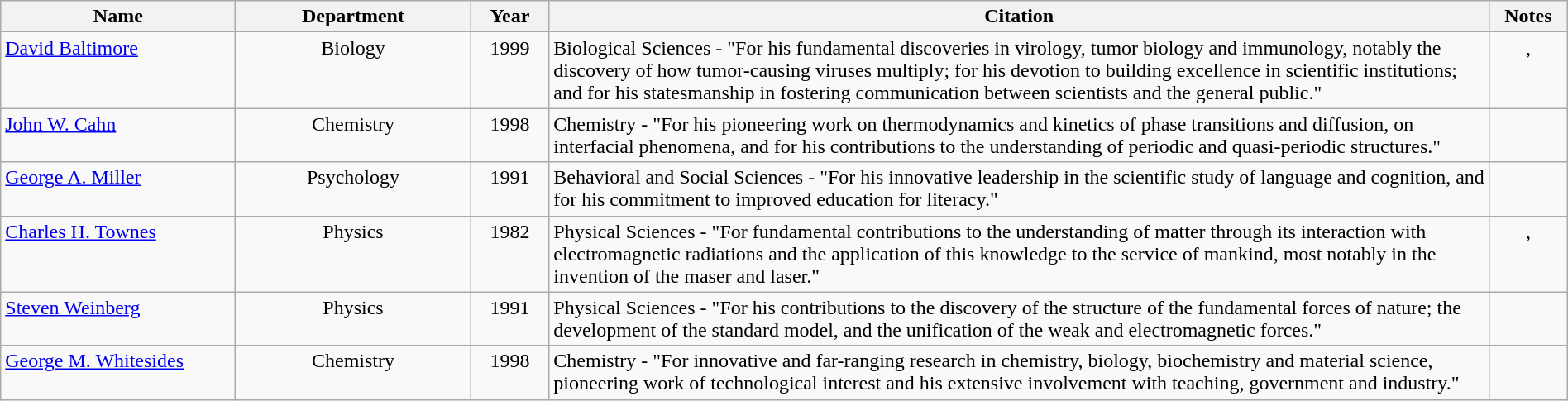<table class="wikitable sortable" style="width:100%">
<tr>
<th style="width:15%;">Name</th>
<th style="width:15%;">Department</th>
<th style="width:5%;">Year</th>
<th style="width:*;">Citation</th>
<th style="width:5%;">Notes</th>
</tr>
<tr valign="top">
<td><a href='#'>David Baltimore</a></td>
<td style="text-align:center;">Biology</td>
<td style="text-align:center;">1999</td>
<td style="text-align:left;">Biological Sciences - "For his fundamental discoveries in virology, tumor biology and immunology, notably the discovery of how tumor-causing viruses multiply; for his devotion to building excellence in scientific institutions; and for his statesmanship in fostering communication between scientists and the general public."</td>
<td style="text-align:center;">,</td>
</tr>
<tr valign="top">
<td><a href='#'>John W. Cahn</a></td>
<td style="text-align:center;">Chemistry</td>
<td style="text-align:center;">1998</td>
<td style="text-align:left;">Chemistry - "For his pioneering work on thermodynamics and kinetics of phase transitions and diffusion, on interfacial phenomena, and for his contributions to the understanding of periodic and quasi-periodic structures."</td>
<td style="text-align:center;"></td>
</tr>
<tr valign="top">
<td><a href='#'>George A. Miller</a></td>
<td style="text-align:center;">Psychology</td>
<td style="text-align:center;">1991</td>
<td style="text-align:left;">Behavioral and Social Sciences - "For his innovative leadership in the scientific study of language and cognition, and for his commitment to improved education for literacy."</td>
<td style="text-align:center;"></td>
</tr>
<tr valign="top">
<td><a href='#'>Charles H. Townes</a></td>
<td style="text-align:center;">Physics</td>
<td style="text-align:center;">1982</td>
<td style="text-align:left;">Physical Sciences - "For fundamental contributions to the understanding of matter through its interaction with electromagnetic radiations and the application of this knowledge to the service of mankind, most notably in the invention of the maser and laser."</td>
<td style="text-align:center;">,</td>
</tr>
<tr valign="top">
<td><a href='#'>Steven Weinberg</a></td>
<td style="text-align:center;">Physics</td>
<td style="text-align:center;">1991</td>
<td style="text-align:left;">Physical Sciences - "For his contributions to the discovery of the structure of the fundamental forces of nature; the development of the standard model, and the unification of the weak and electromagnetic forces."</td>
<td style="text-align:center;"></td>
</tr>
<tr valign="top">
<td><a href='#'>George M. Whitesides</a></td>
<td style="text-align:center;">Chemistry</td>
<td style="text-align:center;">1998</td>
<td style="text-align:left;">Chemistry - "For innovative and far-ranging research in chemistry, biology, biochemistry and material science, pioneering work of technological interest and his extensive involvement with teaching, government and industry."</td>
<td style="text-align:center;"></td>
</tr>
</table>
